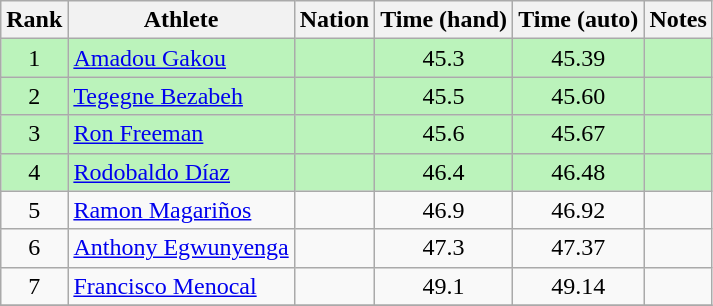<table class="wikitable sortable" style="text-align:center">
<tr>
<th>Rank</th>
<th>Athlete</th>
<th>Nation</th>
<th>Time (hand)</th>
<th>Time (auto)</th>
<th>Notes</th>
</tr>
<tr bgcolor=bbf3bb>
<td>1</td>
<td align=left><a href='#'>Amadou Gakou</a></td>
<td align=left></td>
<td>45.3</td>
<td>45.39</td>
<td></td>
</tr>
<tr bgcolor=bbf3bb>
<td>2</td>
<td align=left><a href='#'>Tegegne Bezabeh</a></td>
<td align=left></td>
<td>45.5</td>
<td>45.60</td>
<td></td>
</tr>
<tr bgcolor=bbf3bb>
<td>3</td>
<td align=left><a href='#'>Ron Freeman</a></td>
<td align=left></td>
<td>45.6</td>
<td>45.67</td>
<td></td>
</tr>
<tr bgcolor=bbf3bb>
<td>4</td>
<td align=left><a href='#'>Rodobaldo Díaz</a></td>
<td align=left></td>
<td>46.4</td>
<td>46.48</td>
<td></td>
</tr>
<tr>
<td>5</td>
<td align=left><a href='#'>Ramon Magariños</a></td>
<td align=left></td>
<td>46.9</td>
<td>46.92</td>
<td></td>
</tr>
<tr>
<td>6</td>
<td align=left><a href='#'>Anthony Egwunyenga</a></td>
<td align=left></td>
<td>47.3</td>
<td>47.37</td>
<td></td>
</tr>
<tr>
<td>7</td>
<td align=left><a href='#'>Francisco Menocal</a></td>
<td align=left></td>
<td>49.1</td>
<td>49.14</td>
<td></td>
</tr>
<tr>
</tr>
</table>
